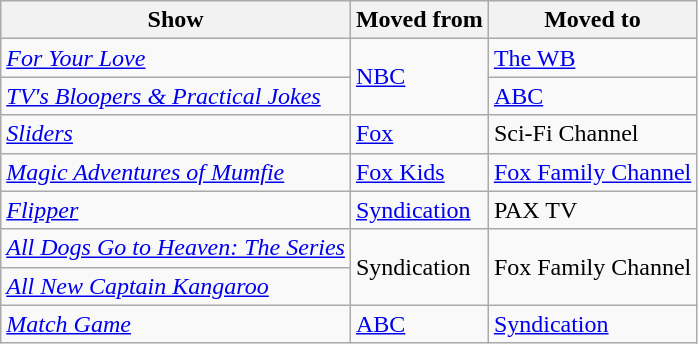<table class="wikitable sortable">
<tr>
<th>Show</th>
<th>Moved from</th>
<th>Moved to</th>
</tr>
<tr>
<td><em><a href='#'>For Your Love</a></em></td>
<td rowspan="2"><a href='#'>NBC</a></td>
<td><a href='#'>The WB</a></td>
</tr>
<tr>
<td><em><a href='#'>TV's Bloopers & Practical Jokes</a></em></td>
<td><a href='#'>ABC</a></td>
</tr>
<tr>
<td><em><a href='#'>Sliders</a></em></td>
<td><a href='#'>Fox</a></td>
<td>Sci-Fi Channel</td>
</tr>
<tr>
<td><em><a href='#'>Magic Adventures of Mumfie</a></em></td>
<td><a href='#'>Fox Kids</a></td>
<td><a href='#'>Fox Family Channel</a></td>
</tr>
<tr>
<td><em><a href='#'>Flipper</a></em></td>
<td><a href='#'>Syndication</a></td>
<td>PAX TV</td>
</tr>
<tr>
<td><em><a href='#'>All Dogs Go to Heaven: The Series</a></em></td>
<td rowspan="2">Syndication</td>
<td rowspan="2">Fox Family Channel</td>
</tr>
<tr>
<td><em><a href='#'>All New Captain Kangaroo</a></em></td>
</tr>
<tr>
<td><em><a href='#'>Match Game</a></em></td>
<td><a href='#'>ABC</a></td>
<td><a href='#'>Syndication</a></td>
</tr>
</table>
